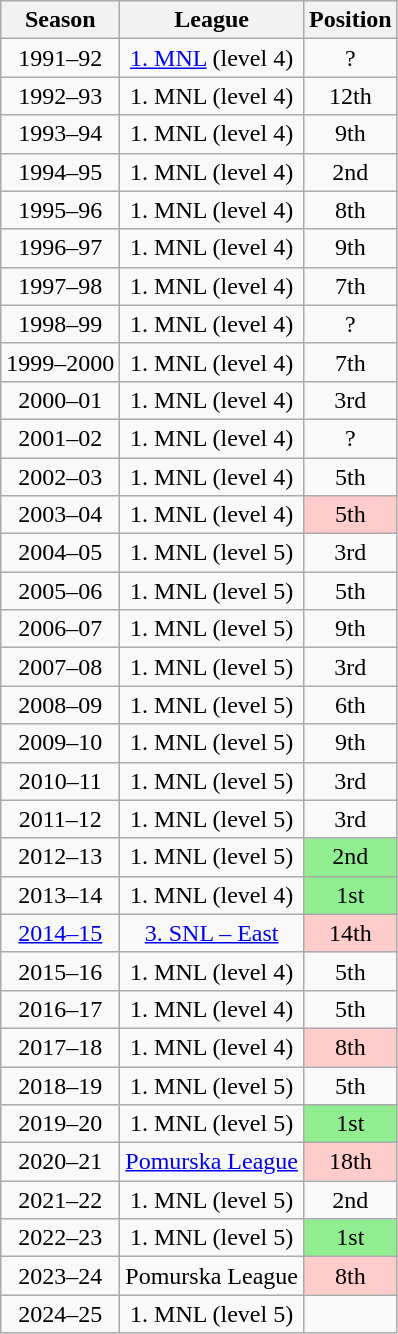<table class="wikitable" style="text-align: center">
<tr>
<th>Season</th>
<th>League</th>
<th>Position</th>
</tr>
<tr>
<td>1991–92</td>
<td><a href='#'>1. MNL</a> (level 4)</td>
<td>?</td>
</tr>
<tr>
<td>1992–93</td>
<td>1. MNL (level 4)</td>
<td>12th</td>
</tr>
<tr>
<td>1993–94</td>
<td>1. MNL (level 4)</td>
<td>9th</td>
</tr>
<tr>
<td>1994–95</td>
<td>1. MNL (level 4)</td>
<td>2nd</td>
</tr>
<tr>
<td>1995–96</td>
<td>1. MNL (level 4)</td>
<td>8th</td>
</tr>
<tr>
<td>1996–97</td>
<td>1. MNL (level 4)</td>
<td>9th</td>
</tr>
<tr>
<td>1997–98</td>
<td>1. MNL (level 4)</td>
<td>7th</td>
</tr>
<tr>
<td>1998–99</td>
<td>1. MNL (level 4)</td>
<td>?</td>
</tr>
<tr>
<td>1999–2000</td>
<td>1. MNL (level 4)</td>
<td>7th</td>
</tr>
<tr>
<td>2000–01</td>
<td>1. MNL (level 4)</td>
<td>3rd</td>
</tr>
<tr>
<td>2001–02</td>
<td>1. MNL (level 4)</td>
<td>?</td>
</tr>
<tr>
<td>2002–03</td>
<td>1. MNL (level 4)</td>
<td>5th</td>
</tr>
<tr>
<td>2003–04</td>
<td>1. MNL (level 4)</td>
<td style="background: #FFCCCC;">5th</td>
</tr>
<tr>
<td>2004–05</td>
<td>1. MNL (level 5)</td>
<td>3rd</td>
</tr>
<tr>
<td>2005–06</td>
<td>1. MNL (level 5)</td>
<td>5th</td>
</tr>
<tr>
<td>2006–07</td>
<td>1. MNL (level 5)</td>
<td>9th</td>
</tr>
<tr>
<td>2007–08</td>
<td>1. MNL (level 5)</td>
<td>3rd</td>
</tr>
<tr>
<td>2008–09</td>
<td>1. MNL (level 5)</td>
<td>6th</td>
</tr>
<tr>
<td>2009–10</td>
<td>1. MNL (level 5)</td>
<td>9th</td>
</tr>
<tr>
<td>2010–11</td>
<td>1. MNL (level 5)</td>
<td>3rd</td>
</tr>
<tr>
<td>2011–12</td>
<td>1. MNL (level 5)</td>
<td>3rd</td>
</tr>
<tr>
<td>2012–13</td>
<td>1. MNL (level 5)</td>
<td style="background: #90EE90;">2nd</td>
</tr>
<tr>
<td>2013–14</td>
<td>1. MNL (level 4)</td>
<td style="background: #90EE90;">1st</td>
</tr>
<tr>
<td><a href='#'>2014–15</a></td>
<td><a href='#'>3. SNL – East</a></td>
<td style="background: #FFCCCC;">14th</td>
</tr>
<tr>
<td>2015–16</td>
<td>1. MNL (level 4)</td>
<td>5th</td>
</tr>
<tr>
<td>2016–17</td>
<td>1. MNL (level 4)</td>
<td>5th</td>
</tr>
<tr>
<td>2017–18</td>
<td>1. MNL (level 4)</td>
<td style="background: #FFCCCC;">8th</td>
</tr>
<tr>
<td>2018–19</td>
<td>1. MNL (level 5)</td>
<td>5th</td>
</tr>
<tr>
<td>2019–20</td>
<td>1. MNL (level 5)</td>
<td style="background: #90EE90;">1st</td>
</tr>
<tr>
<td>2020–21</td>
<td><a href='#'>Pomurska League</a></td>
<td style="background: #FFCCCC;">18th</td>
</tr>
<tr>
<td>2021–22</td>
<td>1. MNL (level 5)</td>
<td>2nd</td>
</tr>
<tr>
<td>2022–23</td>
<td>1. MNL (level 5)</td>
<td style="background: #90EE90;">1st</td>
</tr>
<tr>
<td>2023–24</td>
<td>Pomurska League</td>
<td style="background: #FFCCCC;">8th</td>
</tr>
<tr>
<td>2024–25</td>
<td>1. MNL (level 5)</td>
<td></td>
</tr>
</table>
